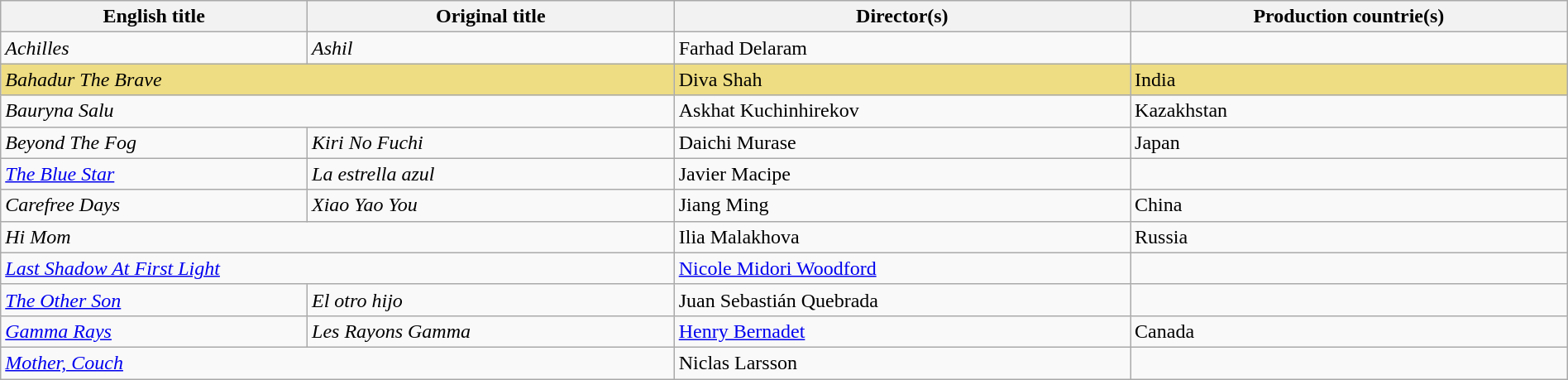<table class="sortable wikitable" style="width:100%; margin-bottom:4px" cellpadding="5">
<tr>
<th scope="col">English title</th>
<th scope="col">Original title</th>
<th scope="col">Director(s)</th>
<th scope="col">Production countrie(s)</th>
</tr>
<tr>
<td><em>Achilles</em></td>
<td><em>Ashil</em></td>
<td>Farhad Delaram</td>
<td></td>
</tr>
<tr style="background:#EEDD82">
<td colspan = "2"><em>Bahadur The Brave</em></td>
<td>Diva Shah</td>
<td>India</td>
</tr>
<tr>
<td colspan = "2"><em>Bauryna Salu</em></td>
<td>Askhat Kuchinhirekov</td>
<td>Kazakhstan</td>
</tr>
<tr>
<td><em>Beyond The Fog</em></td>
<td><em>Kiri No Fuchi</em></td>
<td>Daichi Murase</td>
<td>Japan</td>
</tr>
<tr>
<td><em><a href='#'>The Blue Star</a></em></td>
<td><em>La estrella azul</em></td>
<td>Javier Macipe</td>
<td></td>
</tr>
<tr>
<td><em>Carefree Days</em></td>
<td><em>Xiao Yao You</em></td>
<td>Jiang Ming</td>
<td>China</td>
</tr>
<tr>
<td colspan = "2"><em>Hi Mom</em></td>
<td>Ilia Malakhova</td>
<td>Russia</td>
</tr>
<tr>
<td colspan = "2"><em><a href='#'>Last Shadow At First Light</a></em></td>
<td><a href='#'>Nicole Midori Woodford</a></td>
<td></td>
</tr>
<tr>
<td><em><a href='#'>The Other Son</a></em></td>
<td><em>El otro hijo</em></td>
<td>Juan Sebastián Quebrada</td>
<td></td>
</tr>
<tr>
<td><em><a href='#'>Gamma Rays</a></em></td>
<td><em>Les Rayons Gamma</em></td>
<td><a href='#'>Henry Bernadet</a></td>
<td>Canada</td>
</tr>
<tr>
<td colspan = "2"><em><a href='#'>Mother, Couch</a></em></td>
<td>Niclas Larsson</td>
<td></td>
</tr>
</table>
